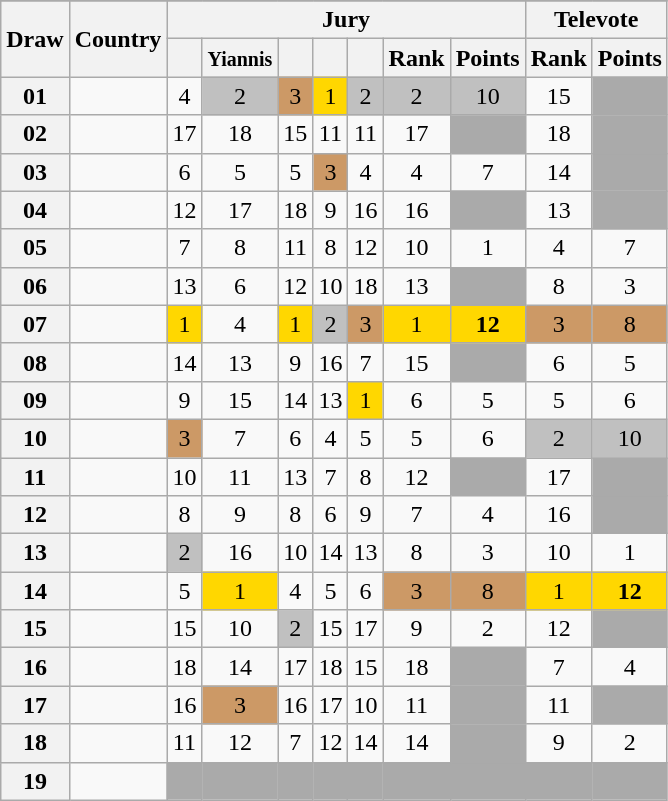<table class="sortable wikitable collapsible plainrowheaders" style="text-align:center;">
<tr>
</tr>
<tr>
<th scope="col" rowspan="2">Draw</th>
<th scope="col" rowspan="2">Country</th>
<th scope="col" colspan="7">Jury</th>
<th scope="col" colspan="2">Televote</th>
</tr>
<tr>
<th scope="col"><small></small></th>
<th scope="col"><small>Yiannis</small></th>
<th scope="col"><small></small></th>
<th scope="col"><small></small></th>
<th scope="col"><small></small></th>
<th scope="col">Rank</th>
<th scope="col">Points</th>
<th scope="col">Rank</th>
<th scope="col">Points</th>
</tr>
<tr>
<th scope="row" style="text-align:center;">01</th>
<td style="text-align:left;"></td>
<td>4</td>
<td style="background:silver;">2</td>
<td style="background:#CC9966;">3</td>
<td style="background:gold;">1</td>
<td style="background:silver;">2</td>
<td style="background:silver;">2</td>
<td style="background:silver;">10</td>
<td>15</td>
<td style="background:#AAAAAA;"></td>
</tr>
<tr>
<th scope="row" style="text-align:center;">02</th>
<td style="text-align:left;"></td>
<td>17</td>
<td>18</td>
<td>15</td>
<td>11</td>
<td>11</td>
<td>17</td>
<td style="background:#AAAAAA;"></td>
<td>18</td>
<td style="background:#AAAAAA;"></td>
</tr>
<tr>
<th scope="row" style="text-align:center;">03</th>
<td style="text-align:left;"></td>
<td>6</td>
<td>5</td>
<td>5</td>
<td style="background:#CC9966;">3</td>
<td>4</td>
<td>4</td>
<td>7</td>
<td>14</td>
<td style="background:#AAAAAA;"></td>
</tr>
<tr>
<th scope="row" style="text-align:center;">04</th>
<td style="text-align:left;"></td>
<td>12</td>
<td>17</td>
<td>18</td>
<td>9</td>
<td>16</td>
<td>16</td>
<td style="background:#AAAAAA;"></td>
<td>13</td>
<td style="background:#AAAAAA;"></td>
</tr>
<tr>
<th scope="row" style="text-align:center;">05</th>
<td style="text-align:left;"></td>
<td>7</td>
<td>8</td>
<td>11</td>
<td>8</td>
<td>12</td>
<td>10</td>
<td>1</td>
<td>4</td>
<td>7</td>
</tr>
<tr>
<th scope="row" style="text-align:center;">06</th>
<td style="text-align:left;"></td>
<td>13</td>
<td>6</td>
<td>12</td>
<td>10</td>
<td>18</td>
<td>13</td>
<td style="background:#AAAAAA;"></td>
<td>8</td>
<td>3</td>
</tr>
<tr>
<th scope="row" style="text-align:center;">07</th>
<td style="text-align:left;"></td>
<td style="background:gold;">1</td>
<td>4</td>
<td style="background:gold;">1</td>
<td style="background:silver;">2</td>
<td style="background:#CC9966;">3</td>
<td style="background:gold;">1</td>
<td style="background:gold;"><strong>12</strong></td>
<td style="background:#CC9966;">3</td>
<td style="background:#CC9966;">8</td>
</tr>
<tr>
<th scope="row" style="text-align:center;">08</th>
<td style="text-align:left;"></td>
<td>14</td>
<td>13</td>
<td>9</td>
<td>16</td>
<td>7</td>
<td>15</td>
<td style="background:#AAAAAA;"></td>
<td>6</td>
<td>5</td>
</tr>
<tr>
<th scope="row" style="text-align:center;">09</th>
<td style="text-align:left;"></td>
<td>9</td>
<td>15</td>
<td>14</td>
<td>13</td>
<td style="background:gold;">1</td>
<td>6</td>
<td>5</td>
<td>5</td>
<td>6</td>
</tr>
<tr>
<th scope="row" style="text-align:center;">10</th>
<td style="text-align:left;"></td>
<td style="background:#CC9966;">3</td>
<td>7</td>
<td>6</td>
<td>4</td>
<td>5</td>
<td>5</td>
<td>6</td>
<td style="background:silver;">2</td>
<td style="background:silver;">10</td>
</tr>
<tr>
<th scope="row" style="text-align:center;">11</th>
<td style="text-align:left;"></td>
<td>10</td>
<td>11</td>
<td>13</td>
<td>7</td>
<td>8</td>
<td>12</td>
<td style="background:#AAAAAA;"></td>
<td>17</td>
<td style="background:#AAAAAA;"></td>
</tr>
<tr>
<th scope="row" style="text-align:center;">12</th>
<td style="text-align:left;"></td>
<td>8</td>
<td>9</td>
<td>8</td>
<td>6</td>
<td>9</td>
<td>7</td>
<td>4</td>
<td>16</td>
<td style="background:#AAAAAA;"></td>
</tr>
<tr>
<th scope="row" style="text-align:center;">13</th>
<td style="text-align:left;"></td>
<td style="background:silver;">2</td>
<td>16</td>
<td>10</td>
<td>14</td>
<td>13</td>
<td>8</td>
<td>3</td>
<td>10</td>
<td>1</td>
</tr>
<tr>
<th scope="row" style="text-align:center;">14</th>
<td style="text-align:left;"></td>
<td>5</td>
<td style="background:gold;">1</td>
<td>4</td>
<td>5</td>
<td>6</td>
<td style="background:#CC9966;">3</td>
<td style="background:#CC9966;">8</td>
<td style="background:gold;">1</td>
<td style="background:gold;"><strong>12</strong></td>
</tr>
<tr>
<th scope="row" style="text-align:center;">15</th>
<td style="text-align:left;"></td>
<td>15</td>
<td>10</td>
<td style="background:silver;">2</td>
<td>15</td>
<td>17</td>
<td>9</td>
<td>2</td>
<td>12</td>
<td style="background:#AAAAAA;"></td>
</tr>
<tr>
<th scope="row" style="text-align:center;">16</th>
<td style="text-align:left;"></td>
<td>18</td>
<td>14</td>
<td>17</td>
<td>18</td>
<td>15</td>
<td>18</td>
<td style="background:#AAAAAA;"></td>
<td>7</td>
<td>4</td>
</tr>
<tr>
<th scope="row" style="text-align:center;">17</th>
<td style="text-align:left;"></td>
<td>16</td>
<td style="background:#CC9966;">3</td>
<td>16</td>
<td>17</td>
<td>10</td>
<td>11</td>
<td style="background:#AAAAAA;"></td>
<td>11</td>
<td style="background:#AAAAAA;"></td>
</tr>
<tr>
<th scope="row" style="text-align:center;">18</th>
<td style="text-align:left;"></td>
<td>11</td>
<td>12</td>
<td>7</td>
<td>12</td>
<td>14</td>
<td>14</td>
<td style="background:#AAAAAA;"></td>
<td>9</td>
<td>2</td>
</tr>
<tr class="sortbottom">
<th scope="row" style="text-align:center;">19</th>
<td style="text-align:left;"></td>
<td style="background:#AAAAAA;"></td>
<td style="background:#AAAAAA;"></td>
<td style="background:#AAAAAA;"></td>
<td style="background:#AAAAAA;"></td>
<td style="background:#AAAAAA;"></td>
<td style="background:#AAAAAA;"></td>
<td style="background:#AAAAAA;"></td>
<td style="background:#AAAAAA;"></td>
<td style="background:#AAAAAA;"></td>
</tr>
</table>
